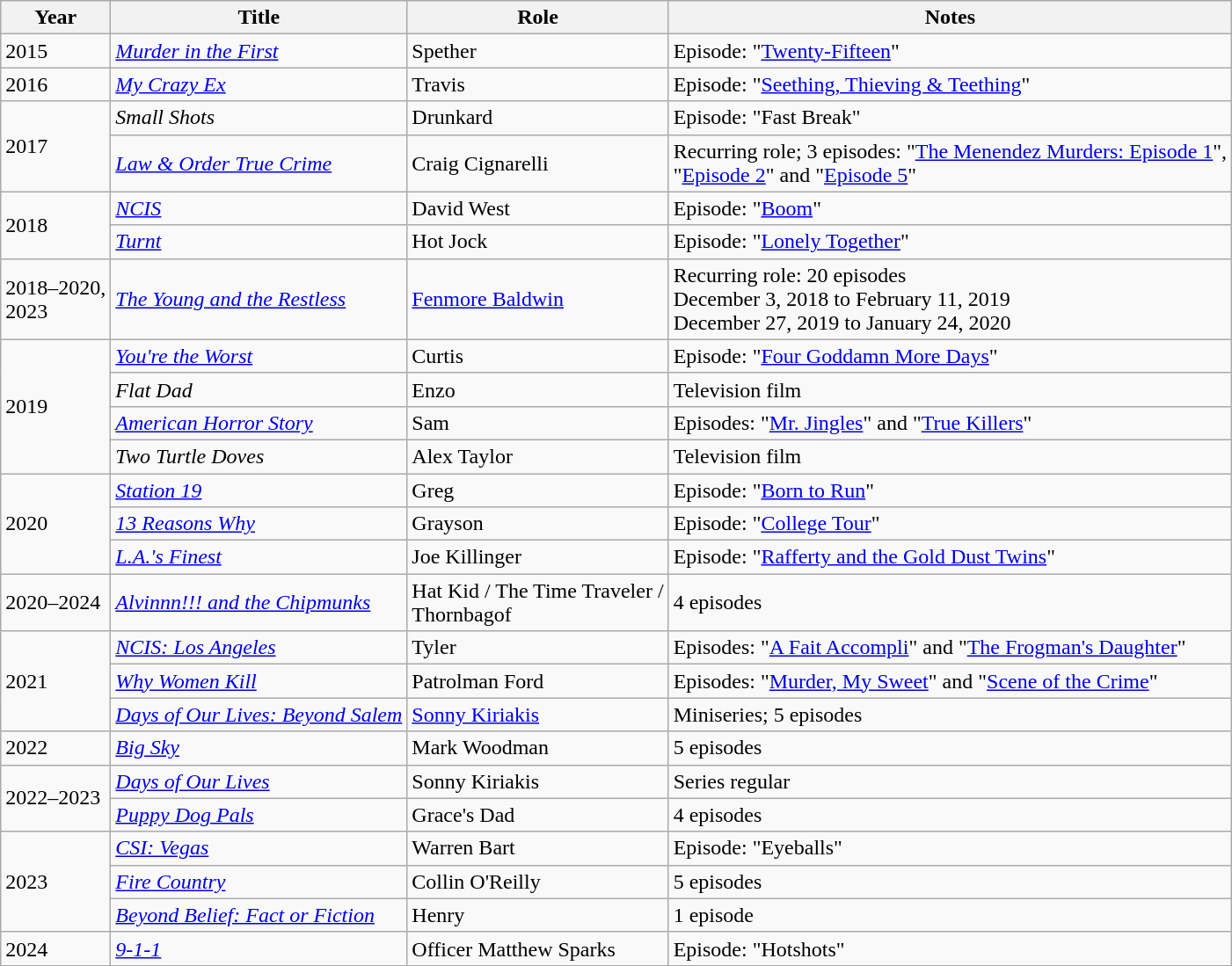<table class="wikitable sortable">
<tr>
<th>Year</th>
<th>Title</th>
<th>Role</th>
<th class="unsortable">Notes</th>
</tr>
<tr>
<td>2015</td>
<td><em><a href='#'>Murder in the First</a></em></td>
<td>Spether</td>
<td>Episode: "<a href='#'>Twenty-Fifteen</a>"</td>
</tr>
<tr>
<td>2016</td>
<td><em><a href='#'>My Crazy Ex</a></em></td>
<td>Travis</td>
<td>Episode: "<a href='#'>Seething, Thieving & Teething</a>"</td>
</tr>
<tr>
<td rowspan="2">2017</td>
<td><em>Small Shots</em></td>
<td>Drunkard</td>
<td>Episode: "Fast Break"</td>
</tr>
<tr>
<td><em><a href='#'>Law & Order True Crime</a></em></td>
<td>Craig Cignarelli</td>
<td>Recurring role; 3 episodes: "<a href='#'>The Menendez Murders: Episode 1</a>",<br>"<a href='#'>Episode 2</a>" and "<a href='#'>Episode 5</a>"</td>
</tr>
<tr>
<td rowspan="2">2018</td>
<td><em><a href='#'>NCIS</a></em></td>
<td>David West</td>
<td>Episode: "<a href='#'>Boom</a>"</td>
</tr>
<tr>
<td><em><a href='#'>Turnt</a></em></td>
<td>Hot Jock</td>
<td>Episode: "<a href='#'>Lonely Together</a>"</td>
</tr>
<tr>
<td>2018–2020,<br>2023</td>
<td><em><a href='#'>The Young and the Restless</a></em></td>
<td><a href='#'>Fenmore Baldwin</a></td>
<td>Recurring role: 20 episodes<br>December 3, 2018 to February 11, 2019<br>December 27, 2019 to January 24, 2020</td>
</tr>
<tr>
<td rowspan="4">2019</td>
<td><em><a href='#'>You're the Worst</a></em></td>
<td>Curtis</td>
<td>Episode: "<a href='#'>Four Goddamn More Days</a>"</td>
</tr>
<tr>
<td><em>Flat Dad</em></td>
<td>Enzo</td>
<td>Television film</td>
</tr>
<tr>
<td><em><a href='#'>American Horror Story</a></em></td>
<td>Sam</td>
<td>Episodes: "<a href='#'>Mr. Jingles</a>" and "<a href='#'>True Killers</a>"</td>
</tr>
<tr>
<td><em>Two Turtle Doves</em></td>
<td>Alex Taylor</td>
<td>Television film</td>
</tr>
<tr>
<td rowspan="3">2020</td>
<td><em><a href='#'>Station 19</a></em></td>
<td>Greg</td>
<td>Episode: "<a href='#'>Born to Run</a>"</td>
</tr>
<tr>
<td><em><a href='#'>13 Reasons Why</a></em></td>
<td>Grayson</td>
<td>Episode: "<a href='#'>College Tour</a>"</td>
</tr>
<tr>
<td><em><a href='#'>L.A.'s Finest</a></em></td>
<td>Joe Killinger</td>
<td>Episode: "<a href='#'>Rafferty and the Gold Dust Twins</a>"</td>
</tr>
<tr>
<td>2020–2024</td>
<td><em><a href='#'>Alvinnn!!! and the Chipmunks</a></em></td>
<td>Hat Kid / The Time Traveler /<br>Thornbagof</td>
<td>4 episodes</td>
</tr>
<tr>
<td rowspan="3">2021</td>
<td><em><a href='#'>NCIS: Los Angeles</a></em></td>
<td>Tyler</td>
<td>Episodes: "<a href='#'>A Fait Accompli</a>" and "<a href='#'>The Frogman's Daughter</a>"</td>
</tr>
<tr>
<td><em><a href='#'>Why Women Kill</a></em></td>
<td>Patrolman Ford</td>
<td>Episodes: "<a href='#'>Murder, My Sweet</a>" and "<a href='#'>Scene of the Crime</a>"</td>
</tr>
<tr>
<td><em><a href='#'>Days of Our Lives: Beyond Salem</a></em></td>
<td><a href='#'>Sonny Kiriakis</a></td>
<td>Miniseries; 5 episodes</td>
</tr>
<tr>
<td>2022</td>
<td><em><a href='#'>Big Sky</a></em></td>
<td>Mark Woodman</td>
<td>5 episodes</td>
</tr>
<tr>
<td rowspan="2">2022–2023</td>
<td><em><a href='#'>Days of Our Lives</a></em></td>
<td>Sonny Kiriakis</td>
<td>Series regular</td>
</tr>
<tr>
<td><em><a href='#'>Puppy Dog Pals</a></em></td>
<td>Grace's Dad</td>
<td>4 episodes</td>
</tr>
<tr>
<td rowspan="3">2023</td>
<td><em><a href='#'>CSI: Vegas</a></em></td>
<td>Warren Bart</td>
<td>Episode: "Eyeballs"</td>
</tr>
<tr>
<td><em><a href='#'>Fire Country</a></em></td>
<td>Collin O'Reilly</td>
<td>5 episodes</td>
</tr>
<tr>
<td><em><a href='#'>Beyond Belief: Fact or Fiction</a></em></td>
<td>Henry</td>
<td>1 episode</td>
</tr>
<tr>
<td>2024</td>
<td><em><a href='#'>9-1-1</a></em></td>
<td>Officer Matthew Sparks</td>
<td>Episode: "Hotshots"</td>
</tr>
</table>
